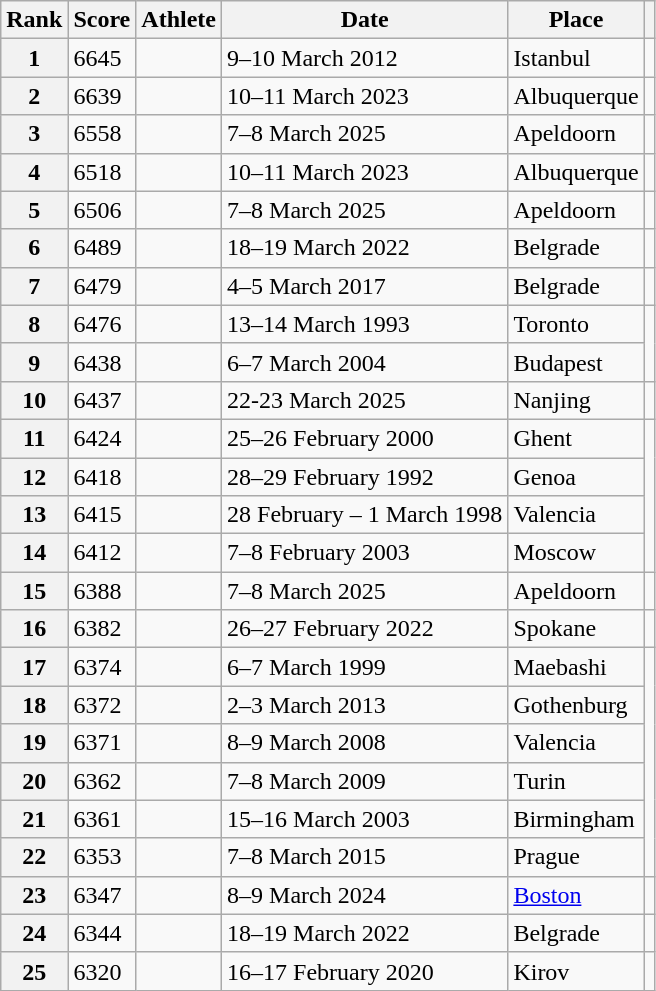<table class="wikitable">
<tr>
<th>Rank</th>
<th>Score</th>
<th>Athlete</th>
<th>Date</th>
<th>Place</th>
<th></th>
</tr>
<tr>
<th>1</th>
<td>6645</td>
<td align=left></td>
<td>9–10 March 2012</td>
<td>Istanbul</td>
</tr>
<tr>
<th>2</th>
<td>6639 </td>
<td align=left></td>
<td>10–11 March 2023</td>
<td>Albuquerque</td>
<td></td>
</tr>
<tr>
<th>3</th>
<td>6558</td>
<td align="left"></td>
<td>7–8 March 2025</td>
<td>Apeldoorn</td>
<td></td>
</tr>
<tr>
<th>4</th>
<td>6518 </td>
<td align="left"></td>
<td>10–11 March 2023</td>
<td>Albuquerque</td>
<td></td>
</tr>
<tr>
<th>5</th>
<td>6506</td>
<td align="left"></td>
<td>7–8 March 2025</td>
<td>Apeldoorn</td>
<td></td>
</tr>
<tr>
<th>6</th>
<td>6489</td>
<td align="left"></td>
<td>18–19 March 2022</td>
<td>Belgrade</td>
<td></td>
</tr>
<tr>
<th>7</th>
<td>6479</td>
<td align="left"></td>
<td>4–5 March 2017</td>
<td>Belgrade</td>
<td></td>
</tr>
<tr>
<th>8</th>
<td>6476</td>
<td align="left"></td>
<td>13–14 March 1993</td>
<td>Toronto</td>
</tr>
<tr>
<th>9</th>
<td>6438</td>
<td align="left"></td>
<td>6–7 March 2004</td>
<td>Budapest</td>
</tr>
<tr>
<th>10</th>
<td>6437</td>
<td align="left"></td>
<td>22-23 March 2025</td>
<td>Nanjing</td>
<td></td>
</tr>
<tr>
<th>11</th>
<td>6424</td>
<td align="left"></td>
<td>25–26 February 2000</td>
<td>Ghent</td>
</tr>
<tr>
<th>12</th>
<td>6418</td>
<td align="left"></td>
<td>28–29 February 1992</td>
<td>Genoa</td>
</tr>
<tr>
<th>13</th>
<td>6415</td>
<td align="left"></td>
<td>28 February – 1 March 1998</td>
<td>Valencia</td>
</tr>
<tr>
<th>14</th>
<td>6412</td>
<td align="left"></td>
<td>7–8 February 2003</td>
<td>Moscow</td>
</tr>
<tr>
<th>15</th>
<td>6388</td>
<td></td>
<td>7–8 March 2025</td>
<td>Apeldoorn</td>
<td></td>
</tr>
<tr>
<th>16</th>
<td>6382</td>
<td align="left"></td>
<td>26–27 February 2022</td>
<td>Spokane</td>
<td></td>
</tr>
<tr>
<th>17</th>
<td>6374</td>
<td align="left"></td>
<td>6–7 March 1999</td>
<td>Maebashi</td>
</tr>
<tr>
<th>18</th>
<td>6372</td>
<td align="left"></td>
<td>2–3 March 2013</td>
<td>Gothenburg</td>
</tr>
<tr>
<th>19</th>
<td>6371</td>
<td align="left"></td>
<td>8–9 March 2008</td>
<td>Valencia</td>
</tr>
<tr>
<th>20</th>
<td>6362</td>
<td align="left"></td>
<td>7–8 March 2009</td>
<td>Turin</td>
</tr>
<tr>
<th>21</th>
<td>6361</td>
<td align="left"></td>
<td>15–16 March 2003</td>
<td>Birmingham</td>
</tr>
<tr>
<th>22</th>
<td>6353</td>
<td align="left"></td>
<td>7–8 March 2015</td>
<td>Prague</td>
</tr>
<tr>
<th>23</th>
<td>6347</td>
<td align="left"></td>
<td>8–9 March 2024</td>
<td><a href='#'>Boston</a></td>
<td></td>
</tr>
<tr>
<th>24</th>
<td>6344</td>
<td align="left"></td>
<td>18–19 March 2022</td>
<td>Belgrade</td>
<td></td>
</tr>
<tr>
<th>25</th>
<td>6320</td>
<td align="left"></td>
<td>16–17 February 2020</td>
<td>Kirov</td>
<td></td>
</tr>
</table>
